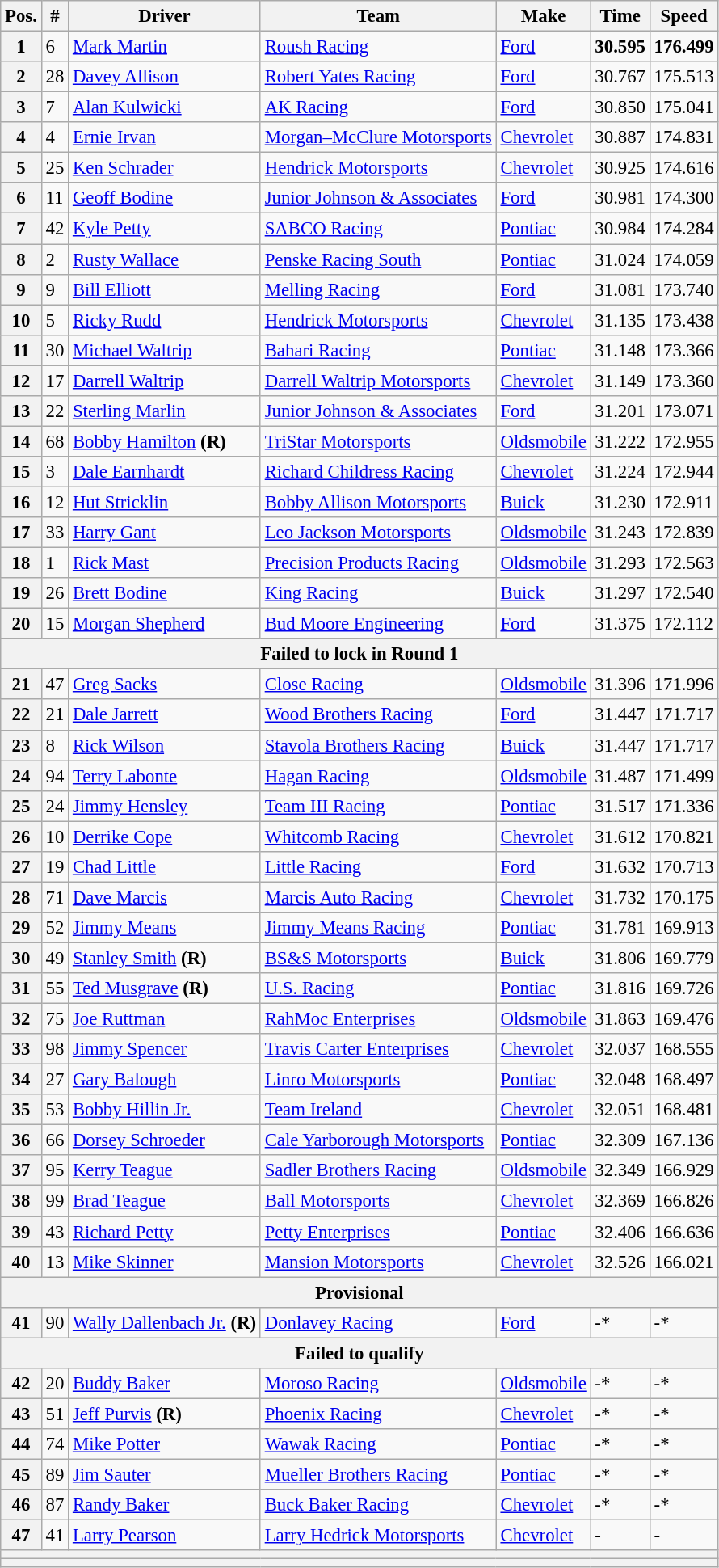<table class="wikitable" style="font-size:95%">
<tr>
<th>Pos.</th>
<th>#</th>
<th>Driver</th>
<th>Team</th>
<th>Make</th>
<th>Time</th>
<th>Speed</th>
</tr>
<tr>
<th>1</th>
<td>6</td>
<td><a href='#'>Mark Martin</a></td>
<td><a href='#'>Roush Racing</a></td>
<td><a href='#'>Ford</a></td>
<td><strong>30.595</strong></td>
<td><strong>176.499</strong></td>
</tr>
<tr>
<th>2</th>
<td>28</td>
<td><a href='#'>Davey Allison</a></td>
<td><a href='#'>Robert Yates Racing</a></td>
<td><a href='#'>Ford</a></td>
<td>30.767</td>
<td>175.513</td>
</tr>
<tr>
<th>3</th>
<td>7</td>
<td><a href='#'>Alan Kulwicki</a></td>
<td><a href='#'>AK Racing</a></td>
<td><a href='#'>Ford</a></td>
<td>30.850</td>
<td>175.041</td>
</tr>
<tr>
<th>4</th>
<td>4</td>
<td><a href='#'>Ernie Irvan</a></td>
<td><a href='#'>Morgan–McClure Motorsports</a></td>
<td><a href='#'>Chevrolet</a></td>
<td>30.887</td>
<td>174.831</td>
</tr>
<tr>
<th>5</th>
<td>25</td>
<td><a href='#'>Ken Schrader</a></td>
<td><a href='#'>Hendrick Motorsports</a></td>
<td><a href='#'>Chevrolet</a></td>
<td>30.925</td>
<td>174.616</td>
</tr>
<tr>
<th>6</th>
<td>11</td>
<td><a href='#'>Geoff Bodine</a></td>
<td><a href='#'>Junior Johnson & Associates</a></td>
<td><a href='#'>Ford</a></td>
<td>30.981</td>
<td>174.300</td>
</tr>
<tr>
<th>7</th>
<td>42</td>
<td><a href='#'>Kyle Petty</a></td>
<td><a href='#'>SABCO Racing</a></td>
<td><a href='#'>Pontiac</a></td>
<td>30.984</td>
<td>174.284</td>
</tr>
<tr>
<th>8</th>
<td>2</td>
<td><a href='#'>Rusty Wallace</a></td>
<td><a href='#'>Penske Racing South</a></td>
<td><a href='#'>Pontiac</a></td>
<td>31.024</td>
<td>174.059</td>
</tr>
<tr>
<th>9</th>
<td>9</td>
<td><a href='#'>Bill Elliott</a></td>
<td><a href='#'>Melling Racing</a></td>
<td><a href='#'>Ford</a></td>
<td>31.081</td>
<td>173.740</td>
</tr>
<tr>
<th>10</th>
<td>5</td>
<td><a href='#'>Ricky Rudd</a></td>
<td><a href='#'>Hendrick Motorsports</a></td>
<td><a href='#'>Chevrolet</a></td>
<td>31.135</td>
<td>173.438</td>
</tr>
<tr>
<th>11</th>
<td>30</td>
<td><a href='#'>Michael Waltrip</a></td>
<td><a href='#'>Bahari Racing</a></td>
<td><a href='#'>Pontiac</a></td>
<td>31.148</td>
<td>173.366</td>
</tr>
<tr>
<th>12</th>
<td>17</td>
<td><a href='#'>Darrell Waltrip</a></td>
<td><a href='#'>Darrell Waltrip Motorsports</a></td>
<td><a href='#'>Chevrolet</a></td>
<td>31.149</td>
<td>173.360</td>
</tr>
<tr>
<th>13</th>
<td>22</td>
<td><a href='#'>Sterling Marlin</a></td>
<td><a href='#'>Junior Johnson & Associates</a></td>
<td><a href='#'>Ford</a></td>
<td>31.201</td>
<td>173.071</td>
</tr>
<tr>
<th>14</th>
<td>68</td>
<td><a href='#'>Bobby Hamilton</a> <strong>(R)</strong></td>
<td><a href='#'>TriStar Motorsports</a></td>
<td><a href='#'>Oldsmobile</a></td>
<td>31.222</td>
<td>172.955</td>
</tr>
<tr>
<th>15</th>
<td>3</td>
<td><a href='#'>Dale Earnhardt</a></td>
<td><a href='#'>Richard Childress Racing</a></td>
<td><a href='#'>Chevrolet</a></td>
<td>31.224</td>
<td>172.944</td>
</tr>
<tr>
<th>16</th>
<td>12</td>
<td><a href='#'>Hut Stricklin</a></td>
<td><a href='#'>Bobby Allison Motorsports</a></td>
<td><a href='#'>Buick</a></td>
<td>31.230</td>
<td>172.911</td>
</tr>
<tr>
<th>17</th>
<td>33</td>
<td><a href='#'>Harry Gant</a></td>
<td><a href='#'>Leo Jackson Motorsports</a></td>
<td><a href='#'>Oldsmobile</a></td>
<td>31.243</td>
<td>172.839</td>
</tr>
<tr>
<th>18</th>
<td>1</td>
<td><a href='#'>Rick Mast</a></td>
<td><a href='#'>Precision Products Racing</a></td>
<td><a href='#'>Oldsmobile</a></td>
<td>31.293</td>
<td>172.563</td>
</tr>
<tr>
<th>19</th>
<td>26</td>
<td><a href='#'>Brett Bodine</a></td>
<td><a href='#'>King Racing</a></td>
<td><a href='#'>Buick</a></td>
<td>31.297</td>
<td>172.540</td>
</tr>
<tr>
<th>20</th>
<td>15</td>
<td><a href='#'>Morgan Shepherd</a></td>
<td><a href='#'>Bud Moore Engineering</a></td>
<td><a href='#'>Ford</a></td>
<td>31.375</td>
<td>172.112</td>
</tr>
<tr>
<th colspan="7">Failed to lock in Round 1</th>
</tr>
<tr>
<th>21</th>
<td>47</td>
<td><a href='#'>Greg Sacks</a></td>
<td><a href='#'>Close Racing</a></td>
<td><a href='#'>Oldsmobile</a></td>
<td>31.396</td>
<td>171.996</td>
</tr>
<tr>
<th>22</th>
<td>21</td>
<td><a href='#'>Dale Jarrett</a></td>
<td><a href='#'>Wood Brothers Racing</a></td>
<td><a href='#'>Ford</a></td>
<td>31.447</td>
<td>171.717</td>
</tr>
<tr>
<th>23</th>
<td>8</td>
<td><a href='#'>Rick Wilson</a></td>
<td><a href='#'>Stavola Brothers Racing</a></td>
<td><a href='#'>Buick</a></td>
<td>31.447</td>
<td>171.717</td>
</tr>
<tr>
<th>24</th>
<td>94</td>
<td><a href='#'>Terry Labonte</a></td>
<td><a href='#'>Hagan Racing</a></td>
<td><a href='#'>Oldsmobile</a></td>
<td>31.487</td>
<td>171.499</td>
</tr>
<tr>
<th>25</th>
<td>24</td>
<td><a href='#'>Jimmy Hensley</a></td>
<td><a href='#'>Team III Racing</a></td>
<td><a href='#'>Pontiac</a></td>
<td>31.517</td>
<td>171.336</td>
</tr>
<tr>
<th>26</th>
<td>10</td>
<td><a href='#'>Derrike Cope</a></td>
<td><a href='#'>Whitcomb Racing</a></td>
<td><a href='#'>Chevrolet</a></td>
<td>31.612</td>
<td>170.821</td>
</tr>
<tr>
<th>27</th>
<td>19</td>
<td><a href='#'>Chad Little</a></td>
<td><a href='#'>Little Racing</a></td>
<td><a href='#'>Ford</a></td>
<td>31.632</td>
<td>170.713</td>
</tr>
<tr>
<th>28</th>
<td>71</td>
<td><a href='#'>Dave Marcis</a></td>
<td><a href='#'>Marcis Auto Racing</a></td>
<td><a href='#'>Chevrolet</a></td>
<td>31.732</td>
<td>170.175</td>
</tr>
<tr>
<th>29</th>
<td>52</td>
<td><a href='#'>Jimmy Means</a></td>
<td><a href='#'>Jimmy Means Racing</a></td>
<td><a href='#'>Pontiac</a></td>
<td>31.781</td>
<td>169.913</td>
</tr>
<tr>
<th>30</th>
<td>49</td>
<td><a href='#'>Stanley Smith</a> <strong>(R)</strong></td>
<td><a href='#'>BS&S Motorsports</a></td>
<td><a href='#'>Buick</a></td>
<td>31.806</td>
<td>169.779</td>
</tr>
<tr>
<th>31</th>
<td>55</td>
<td><a href='#'>Ted Musgrave</a> <strong>(R)</strong></td>
<td><a href='#'>U.S. Racing</a></td>
<td><a href='#'>Pontiac</a></td>
<td>31.816</td>
<td>169.726</td>
</tr>
<tr>
<th>32</th>
<td>75</td>
<td><a href='#'>Joe Ruttman</a></td>
<td><a href='#'>RahMoc Enterprises</a></td>
<td><a href='#'>Oldsmobile</a></td>
<td>31.863</td>
<td>169.476</td>
</tr>
<tr>
<th>33</th>
<td>98</td>
<td><a href='#'>Jimmy Spencer</a></td>
<td><a href='#'>Travis Carter Enterprises</a></td>
<td><a href='#'>Chevrolet</a></td>
<td>32.037</td>
<td>168.555</td>
</tr>
<tr>
<th>34</th>
<td>27</td>
<td><a href='#'>Gary Balough</a></td>
<td><a href='#'>Linro Motorsports</a></td>
<td><a href='#'>Pontiac</a></td>
<td>32.048</td>
<td>168.497</td>
</tr>
<tr>
<th>35</th>
<td>53</td>
<td><a href='#'>Bobby Hillin Jr.</a></td>
<td><a href='#'>Team Ireland</a></td>
<td><a href='#'>Chevrolet</a></td>
<td>32.051</td>
<td>168.481</td>
</tr>
<tr>
<th>36</th>
<td>66</td>
<td><a href='#'>Dorsey Schroeder</a></td>
<td><a href='#'>Cale Yarborough Motorsports</a></td>
<td><a href='#'>Pontiac</a></td>
<td>32.309</td>
<td>167.136</td>
</tr>
<tr>
<th>37</th>
<td>95</td>
<td><a href='#'>Kerry Teague</a></td>
<td><a href='#'>Sadler Brothers Racing</a></td>
<td><a href='#'>Oldsmobile</a></td>
<td>32.349</td>
<td>166.929</td>
</tr>
<tr>
<th>38</th>
<td>99</td>
<td><a href='#'>Brad Teague</a></td>
<td><a href='#'>Ball Motorsports</a></td>
<td><a href='#'>Chevrolet</a></td>
<td>32.369</td>
<td>166.826</td>
</tr>
<tr>
<th>39</th>
<td>43</td>
<td><a href='#'>Richard Petty</a></td>
<td><a href='#'>Petty Enterprises</a></td>
<td><a href='#'>Pontiac</a></td>
<td>32.406</td>
<td>166.636</td>
</tr>
<tr>
<th>40</th>
<td>13</td>
<td><a href='#'>Mike Skinner</a></td>
<td><a href='#'>Mansion Motorsports</a></td>
<td><a href='#'>Chevrolet</a></td>
<td>32.526</td>
<td>166.021</td>
</tr>
<tr>
<th colspan="7">Provisional</th>
</tr>
<tr>
<th>41</th>
<td>90</td>
<td><a href='#'>Wally Dallenbach Jr.</a> <strong>(R)</strong></td>
<td><a href='#'>Donlavey Racing</a></td>
<td><a href='#'>Ford</a></td>
<td>-*</td>
<td>-*</td>
</tr>
<tr>
<th colspan="7">Failed to qualify</th>
</tr>
<tr>
<th>42</th>
<td>20</td>
<td><a href='#'>Buddy Baker</a></td>
<td><a href='#'>Moroso Racing</a></td>
<td><a href='#'>Oldsmobile</a></td>
<td>-*</td>
<td>-*</td>
</tr>
<tr>
<th>43</th>
<td>51</td>
<td><a href='#'>Jeff Purvis</a> <strong>(R)</strong></td>
<td><a href='#'>Phoenix Racing</a></td>
<td><a href='#'>Chevrolet</a></td>
<td>-*</td>
<td>-*</td>
</tr>
<tr>
<th>44</th>
<td>74</td>
<td><a href='#'>Mike Potter</a></td>
<td><a href='#'>Wawak Racing</a></td>
<td><a href='#'>Pontiac</a></td>
<td>-*</td>
<td>-*</td>
</tr>
<tr>
<th>45</th>
<td>89</td>
<td><a href='#'>Jim Sauter</a></td>
<td><a href='#'>Mueller Brothers Racing</a></td>
<td><a href='#'>Pontiac</a></td>
<td>-*</td>
<td>-*</td>
</tr>
<tr>
<th>46</th>
<td>87</td>
<td><a href='#'>Randy Baker</a></td>
<td><a href='#'>Buck Baker Racing</a></td>
<td><a href='#'>Chevrolet</a></td>
<td>-*</td>
<td>-*</td>
</tr>
<tr>
<th>47</th>
<td>41</td>
<td><a href='#'>Larry Pearson</a></td>
<td><a href='#'>Larry Hedrick Motorsports</a></td>
<td><a href='#'>Chevrolet</a></td>
<td>-</td>
<td>-</td>
</tr>
<tr>
<th colspan="7"></th>
</tr>
<tr>
<th colspan="7"></th>
</tr>
</table>
